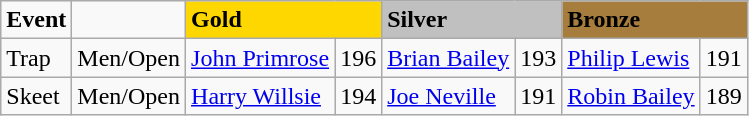<table class="wikitable">
<tr>
<td><strong>Event</strong></td>
<td></td>
<td !align="center" bgcolor="gold" colspan="2"><strong>Gold</strong></td>
<td !align="center" bgcolor="silver" colspan="2"><strong>Silver</strong></td>
<td !align="center" bgcolor="#a67d3d" colspan="2"><strong>Bronze</strong></td>
</tr>
<tr>
<td>Trap</td>
<td>Men/Open</td>
<td> <a href='#'>John Primrose</a></td>
<td>196</td>
<td> <a href='#'>Brian Bailey</a></td>
<td>193</td>
<td> <a href='#'>Philip Lewis</a></td>
<td>191</td>
</tr>
<tr>
<td>Skeet</td>
<td>Men/Open</td>
<td> <a href='#'>Harry Willsie</a></td>
<td>194</td>
<td> <a href='#'>Joe Neville</a></td>
<td>191</td>
<td> <a href='#'>Robin Bailey</a></td>
<td>189</td>
</tr>
</table>
